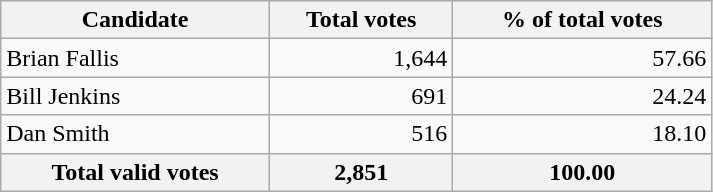<table style="width:475px;" class="wikitable">
<tr bgcolor="#EEEEEE">
<th align="left">Candidate</th>
<th align="right">Total votes</th>
<th align="right">% of total votes</th>
</tr>
<tr>
<td align="left">Brian Fallis</td>
<td align="right">1,644</td>
<td align="right">57.66</td>
</tr>
<tr>
<td align="left">Bill Jenkins</td>
<td align="right">691</td>
<td align="right">24.24</td>
</tr>
<tr>
<td align="left">Dan Smith</td>
<td align="right">516</td>
<td align="right">18.10</td>
</tr>
<tr bgcolor="#EEEEEE">
<th align="left">Total valid votes</th>
<th align="right"><strong>2,851</strong></th>
<th align="right"><strong>100.00</strong></th>
</tr>
</table>
